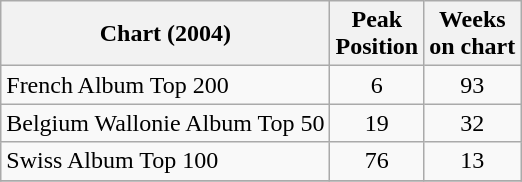<table class="wikitable sortable">
<tr>
<th align="left">Chart (2004)</th>
<th align="left">Peak<br>Position</th>
<th align="left">Weeks<br>on chart</th>
</tr>
<tr>
<td align="left">French Album Top 200</td>
<td align="center">6</td>
<td align="center">93</td>
</tr>
<tr>
<td align="left">Belgium Wallonie Album Top 50</td>
<td align="center">19</td>
<td align="center">32</td>
</tr>
<tr>
<td align="left">Swiss Album Top 100</td>
<td align="center">76</td>
<td align="center">13</td>
</tr>
<tr>
</tr>
</table>
